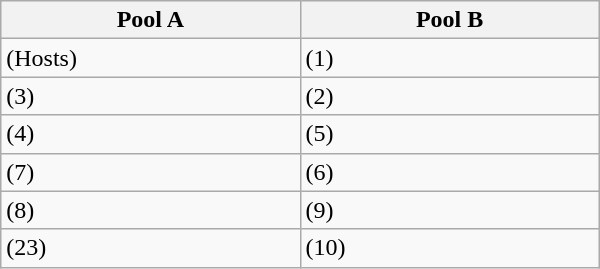<table class="wikitable" width=400>
<tr>
<th width=50%>Pool A</th>
<th width=50%>Pool B</th>
</tr>
<tr>
<td> (Hosts)</td>
<td> (1)</td>
</tr>
<tr>
<td> (3)</td>
<td> (2)</td>
</tr>
<tr>
<td> (4)</td>
<td> (5)</td>
</tr>
<tr>
<td> (7)</td>
<td> (6)</td>
</tr>
<tr>
<td> (8)</td>
<td> (9)</td>
</tr>
<tr>
<td> (23)</td>
<td> (10)</td>
</tr>
</table>
